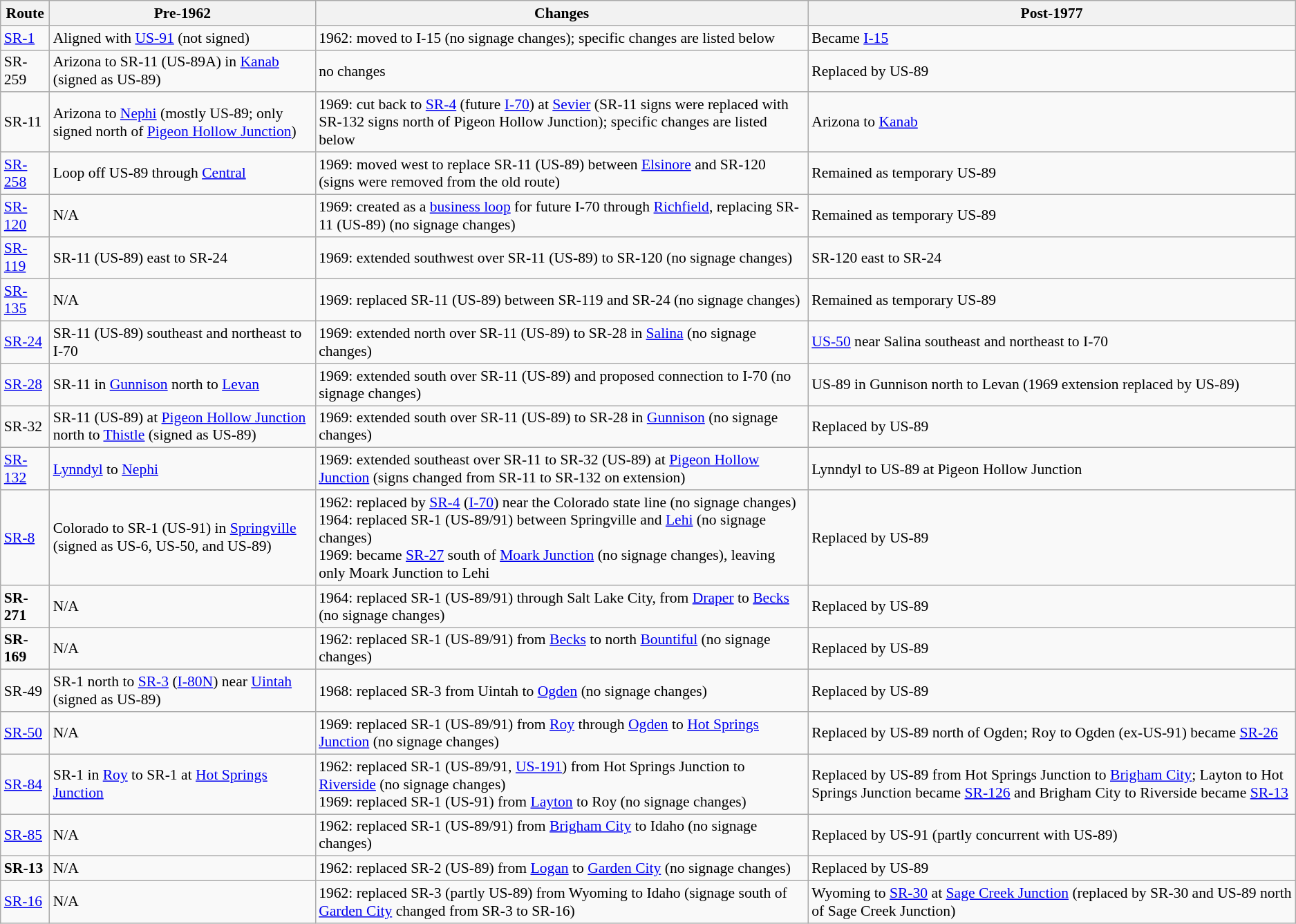<table class=wikitable style="font-size:90%;">
<tr>
<th>Route</th>
<th>Pre-1962</th>
<th>Changes</th>
<th>Post-1977</th>
</tr>
<tr>
<td><a href='#'>SR-1</a></td>
<td>Aligned with <a href='#'>US-91</a> (not signed)</td>
<td>1962: moved to I-15 (no signage changes); specific changes are listed below</td>
<td>Became <a href='#'>I-15</a></td>
</tr>
<tr>
<td>SR-259</td>
<td>Arizona to SR-11 (US-89A) in <a href='#'>Kanab</a> (signed as US-89)</td>
<td>no changes</td>
<td>Replaced by US-89</td>
</tr>
<tr>
<td>SR-11</td>
<td>Arizona to <a href='#'>Nephi</a> (mostly US-89; only signed north of <a href='#'>Pigeon Hollow Junction</a>)</td>
<td>1969: cut back to <a href='#'>SR-4</a> (future <a href='#'>I-70</a>) at <a href='#'>Sevier</a> (SR-11 signs were replaced with SR-132 signs north of Pigeon Hollow Junction); specific changes are listed below</td>
<td>Arizona to <a href='#'>Kanab</a></td>
</tr>
<tr>
<td><a href='#'>SR-258</a></td>
<td>Loop off US-89 through <a href='#'>Central</a></td>
<td>1969: moved west to replace SR-11 (US-89) between <a href='#'>Elsinore</a> and SR-120 (signs were removed from the old route)</td>
<td>Remained as temporary US-89</td>
</tr>
<tr>
<td><a href='#'>SR-120</a></td>
<td>N/A</td>
<td>1969: created as a <a href='#'>business loop</a> for future I-70 through <a href='#'>Richfield</a>, replacing SR-11 (US-89) (no signage changes)</td>
<td>Remained as temporary US-89</td>
</tr>
<tr>
<td><a href='#'>SR-119</a></td>
<td>SR-11 (US-89) east to SR-24</td>
<td>1969: extended southwest over SR-11 (US-89) to SR-120 (no signage changes)</td>
<td>SR-120 east to SR-24</td>
</tr>
<tr>
<td><a href='#'>SR-135</a></td>
<td>N/A</td>
<td>1969: replaced SR-11 (US-89) between SR-119 and SR-24 (no signage changes)</td>
<td>Remained as temporary US-89</td>
</tr>
<tr>
<td><a href='#'>SR-24</a></td>
<td>SR-11 (US-89) southeast and northeast to I-70</td>
<td>1969: extended north over SR-11 (US-89) to SR-28 in <a href='#'>Salina</a> (no signage changes)</td>
<td><a href='#'>US-50</a> near Salina southeast and northeast to I-70</td>
</tr>
<tr>
<td><a href='#'>SR-28</a></td>
<td>SR-11 in <a href='#'>Gunnison</a> north to <a href='#'>Levan</a></td>
<td>1969: extended south over SR-11 (US-89) and proposed connection to I-70 (no signage changes)</td>
<td>US-89 in Gunnison north to Levan (1969 extension replaced by US-89)</td>
</tr>
<tr>
<td>SR-32</td>
<td>SR-11 (US-89) at <a href='#'>Pigeon Hollow Junction</a> north to <a href='#'>Thistle</a> (signed as US-89)</td>
<td>1969: extended south over SR-11 (US-89) to SR-28 in <a href='#'>Gunnison</a> (no signage changes)</td>
<td>Replaced by US-89</td>
</tr>
<tr>
<td><a href='#'>SR-132</a></td>
<td><a href='#'>Lynndyl</a> to <a href='#'>Nephi</a></td>
<td>1969: extended southeast over SR-11 to SR-32 (US-89) at <a href='#'>Pigeon Hollow Junction</a> (signs changed from SR-11 to SR-132 on extension)</td>
<td>Lynndyl to US-89 at Pigeon Hollow Junction</td>
</tr>
<tr>
<td><a href='#'>SR-8</a></td>
<td>Colorado to SR-1 (US-91) in <a href='#'>Springville</a> (signed as US-6, US-50, and US-89)</td>
<td>1962: replaced by <a href='#'>SR-4</a> (<a href='#'>I-70</a>) near the Colorado state line (no signage changes)<br>1964: replaced SR-1 (US-89/91) between Springville and <a href='#'>Lehi</a> (no signage changes)<br>1969: became <a href='#'>SR-27</a> south of <a href='#'>Moark Junction</a> (no signage changes), leaving only Moark Junction to Lehi</td>
<td>Replaced by US-89</td>
</tr>
<tr>
<td valign=top><span></span><strong>SR-271</strong></td>
<td>N/A</td>
<td>1964: replaced SR-1 (US-89/91) through Salt Lake City, from <a href='#'>Draper</a> to <a href='#'>Becks</a> (no signage changes)</td>
<td>Replaced by US-89</td>
</tr>
<tr>
<td valign=top><span></span><strong>SR-169</strong></td>
<td>N/A</td>
<td>1962: replaced SR-1 (US-89/91) from <a href='#'>Becks</a> to north <a href='#'>Bountiful</a> (no signage changes)</td>
<td>Replaced by US-89</td>
</tr>
<tr>
<td>SR-49</td>
<td>SR-1 north to <a href='#'>SR-3</a> (<a href='#'>I-80N</a>) near <a href='#'>Uintah</a> (signed as US-89)</td>
<td>1968: replaced SR-3 from Uintah to <a href='#'>Ogden</a> (no signage changes)</td>
<td>Replaced by US-89</td>
</tr>
<tr>
<td><a href='#'>SR-50</a></td>
<td>N/A</td>
<td>1969: replaced SR-1 (US-89/91) from <a href='#'>Roy</a> through <a href='#'>Ogden</a> to <a href='#'>Hot Springs Junction</a> (no signage changes)</td>
<td>Replaced by US-89 north of Ogden; Roy to Ogden (ex-US-91) became <a href='#'>SR-26</a></td>
</tr>
<tr>
<td><a href='#'>SR-84</a></td>
<td>SR-1 in <a href='#'>Roy</a> to SR-1 at <a href='#'>Hot Springs Junction</a></td>
<td>1962: replaced SR-1 (US-89/91, <a href='#'>US-191</a>) from Hot Springs Junction to <a href='#'>Riverside</a> (no signage changes)<br>1969: replaced SR-1 (US-91) from <a href='#'>Layton</a> to Roy (no signage changes)</td>
<td>Replaced by US-89 from Hot Springs Junction to <a href='#'>Brigham City</a>; Layton to Hot Springs Junction became <a href='#'>SR-126</a> and Brigham City to Riverside became <a href='#'>SR-13</a></td>
</tr>
<tr>
<td><a href='#'>SR-85</a></td>
<td>N/A</td>
<td>1962: replaced SR-1 (US-89/91) from <a href='#'>Brigham City</a> to Idaho (no signage changes)</td>
<td>Replaced by US-91 (partly concurrent with US-89)</td>
</tr>
<tr>
<td valign=top><span></span><strong>SR-13</strong></td>
<td>N/A</td>
<td>1962: replaced SR-2 (US-89) from <a href='#'>Logan</a> to <a href='#'>Garden City</a> (no signage changes)</td>
<td>Replaced by US-89</td>
</tr>
<tr>
<td><a href='#'>SR-16</a></td>
<td>N/A</td>
<td>1962: replaced SR-3 (partly US-89) from Wyoming to Idaho (signage south of <a href='#'>Garden City</a> changed from SR-3 to SR-16)</td>
<td>Wyoming to <a href='#'>SR-30</a> at <a href='#'>Sage Creek Junction</a> (replaced by SR-30 and US-89 north of Sage Creek Junction)</td>
</tr>
</table>
